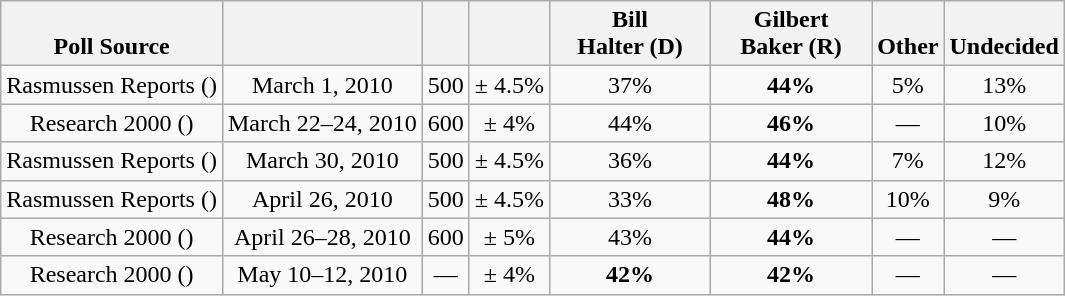<table class="wikitable" style="text-align:center">
<tr valign=bottom>
<th>Poll Source</th>
<th></th>
<th></th>
<th></th>
<th style="width:100px;">Bill<br>Halter (D)</th>
<th style="width:100px;">Gilbert<br>Baker (R)</th>
<th>Other</th>
<th>Undecided</th>
</tr>
<tr>
<td>Rasmussen Reports ()</td>
<td>March 1, 2010</td>
<td>500</td>
<td>± 4.5%</td>
<td>37%</td>
<td><strong>44%</strong></td>
<td>5%</td>
<td>13%</td>
</tr>
<tr>
<td>Research 2000 ()</td>
<td>March 22–24, 2010</td>
<td>600</td>
<td>± 4%</td>
<td>44%</td>
<td><strong>46%</strong></td>
<td>—</td>
<td>10%</td>
</tr>
<tr>
<td>Rasmussen Reports ()</td>
<td>March 30, 2010</td>
<td>500</td>
<td>± 4.5%</td>
<td>36%</td>
<td><strong>44%</strong></td>
<td>7%</td>
<td>12%</td>
</tr>
<tr>
<td>Rasmussen Reports ()</td>
<td>April 26, 2010</td>
<td>500</td>
<td>± 4.5%</td>
<td>33%</td>
<td><strong>48%</strong></td>
<td>10%</td>
<td>9%</td>
</tr>
<tr>
<td>Research 2000 ()</td>
<td>April 26–28, 2010</td>
<td>600</td>
<td>± 5%</td>
<td>43%</td>
<td><strong>44%</strong></td>
<td>—</td>
<td>—</td>
</tr>
<tr>
<td>Research 2000 ()</td>
<td>May 10–12, 2010</td>
<td>—</td>
<td>± 4%</td>
<td><strong>42%</strong></td>
<td><strong>42%</strong></td>
<td>—</td>
<td>—</td>
</tr>
</table>
